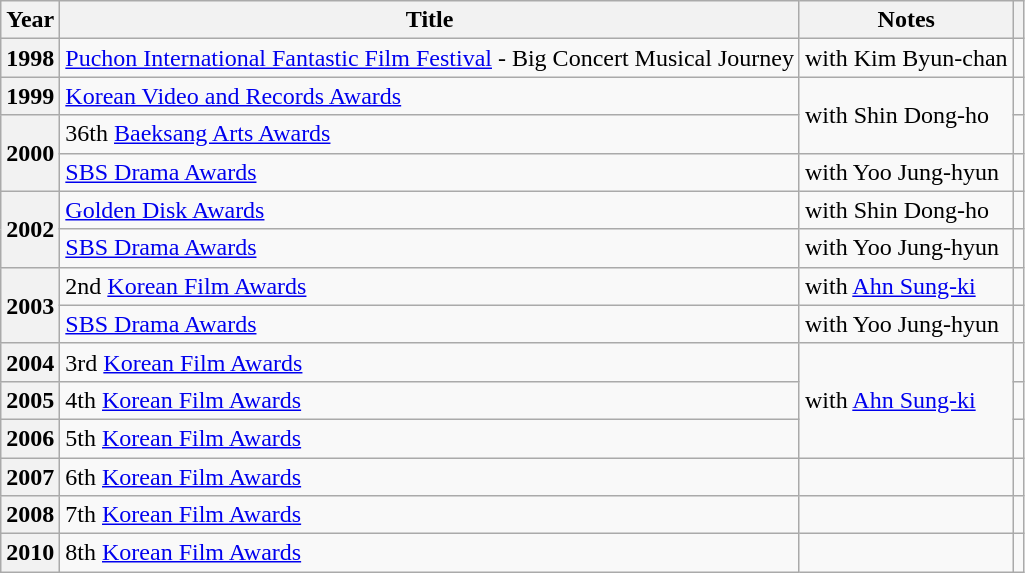<table class="wikitable sortable plainrowheaders">
<tr>
<th scope="col">Year</th>
<th scope="col">Title</th>
<th scope="col" class="unsortable">Notes</th>
<th scope="col" class="unsortable"></th>
</tr>
<tr>
<th scope="row">1998</th>
<td><a href='#'>Puchon International Fantastic Film Festival</a> -  Big Concert Musical Journey</td>
<td>with Kim Byun-chan</td>
<td></td>
</tr>
<tr>
<th scope="row">1999</th>
<td><a href='#'>Korean Video and Records Awards</a> </td>
<td rowspan=2>with Shin Dong-ho</td>
<td></td>
</tr>
<tr>
<th scope="row" rowspan=2>2000</th>
<td>36th <a href='#'>Baeksang Arts Awards</a></td>
<td></td>
</tr>
<tr>
<td><a href='#'>SBS Drama Awards</a></td>
<td>with Yoo Jung-hyun</td>
<td></td>
</tr>
<tr>
<th scope="row" rowspan=2>2002</th>
<td><a href='#'>Golden Disk Awards</a></td>
<td>with Shin Dong-ho</td>
<td></td>
</tr>
<tr>
<td><a href='#'>SBS Drama Awards</a></td>
<td>with Yoo Jung-hyun</td>
<td></td>
</tr>
<tr>
<th scope="row"  rowspan="2">2003</th>
<td>2nd <a href='#'>Korean Film Awards</a></td>
<td>with <a href='#'>Ahn Sung-ki</a></td>
<td></td>
</tr>
<tr>
<td><a href='#'>SBS Drama Awards</a></td>
<td>with Yoo Jung-hyun</td>
<td></td>
</tr>
<tr>
<th scope="row">2004</th>
<td>3rd <a href='#'>Korean Film Awards</a></td>
<td rowspan="3">with <a href='#'>Ahn Sung-ki</a></td>
<td></td>
</tr>
<tr>
<th scope="row">2005</th>
<td>4th <a href='#'>Korean Film Awards</a></td>
<td></td>
</tr>
<tr>
<th scope="row">2006</th>
<td>5th <a href='#'>Korean Film Awards</a></td>
<td></td>
</tr>
<tr>
<th scope="row">2007</th>
<td>6th <a href='#'>Korean Film Awards</a></td>
<td></td>
<td></td>
</tr>
<tr>
<th scope="row">2008</th>
<td>7th <a href='#'>Korean Film Awards</a></td>
<td></td>
<td></td>
</tr>
<tr>
<th scope="row">2010</th>
<td>8th <a href='#'>Korean Film Awards</a></td>
<td></td>
<td></td>
</tr>
</table>
